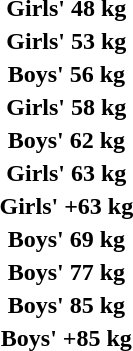<table>
<tr>
<th scope="row">Girls' 48 kg<br></th>
<td></td>
<td></td>
<td></td>
</tr>
<tr>
<th scope="row">Girls' 53 kg<br></th>
<td></td>
<td></td>
<td></td>
</tr>
<tr>
<th scope="row">Boys' 56 kg<br></th>
<td></td>
<td></td>
<td></td>
</tr>
<tr>
<th scope="row">Girls' 58 kg<br></th>
<td></td>
<td></td>
<td></td>
</tr>
<tr>
<th scope="row">Boys' 62 kg<br></th>
<td></td>
<td></td>
<td></td>
</tr>
<tr>
<th scope="row">Girls' 63 kg<br></th>
<td></td>
<td></td>
<td></td>
</tr>
<tr>
<th scope="row">Girls' +63 kg<br></th>
<td></td>
<td></td>
<td></td>
</tr>
<tr>
<th scope="row">Boys' 69 kg<br></th>
<td></td>
<td></td>
<td></td>
</tr>
<tr>
<th scope="row">Boys' 77 kg<br></th>
<td></td>
<td></td>
<td></td>
</tr>
<tr>
<th scope="row">Boys' 85 kg<br></th>
<td></td>
<td></td>
<td></td>
</tr>
<tr>
<th scope="row">Boys' +85 kg<br></th>
<td></td>
<td></td>
<td></td>
</tr>
</table>
